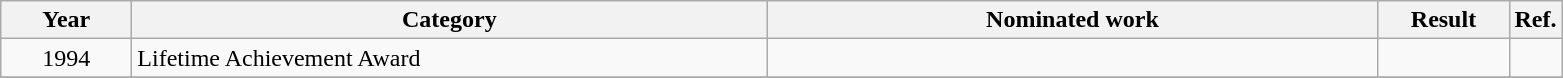<table class=wikitable>
<tr>
<th scope="col" style="width:5em;">Year</th>
<th scope="col" style="width:26em;">Category</th>
<th scope="col" style="width:25em;">Nominated work</th>
<th scope="col" style="width:5em;">Result</th>
<th>Ref.</th>
</tr>
<tr>
<td style="text-align:center;">1994</td>
<td>Lifetime Achievement Award</td>
<td></td>
<td></td>
<td align="center"></td>
</tr>
<tr>
</tr>
</table>
